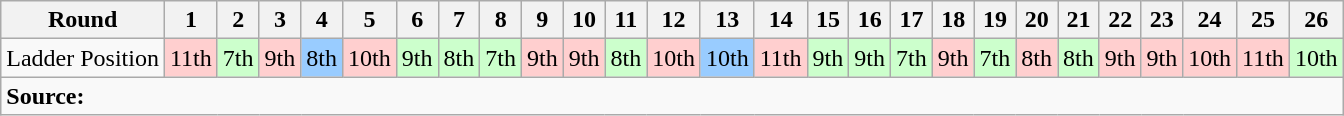<table class="wikitable">
<tr>
<th>Round</th>
<th>1</th>
<th>2</th>
<th>3</th>
<th>4</th>
<th>5</th>
<th>6</th>
<th>7</th>
<th>8</th>
<th>9</th>
<th>10</th>
<th>11</th>
<th>12</th>
<th>13</th>
<th>14</th>
<th>15</th>
<th>16</th>
<th>17</th>
<th>18</th>
<th>19</th>
<th>20</th>
<th>21</th>
<th>22</th>
<th>23</th>
<th>24</th>
<th>25</th>
<th>26</th>
</tr>
<tr>
<td>Ladder Position</td>
<td style="text-align:center; background:#FFCFCF">11th</td>
<td style="text-align:center; background:#cfc;">7th</td>
<td style="text-align:center; background:#FFCFCF">9th</td>
<td style="text-align:center; background:#99ccff;">8th</td>
<td style="text-align:center; background:#FFCFCF">10th</td>
<td style="text-align:center; background:#cfc;">9th</td>
<td style="text-align:center; background:#cfc;">8th</td>
<td style="text-align:center; background:#cfc;">7th</td>
<td style="text-align:center; background:#FFCFCF">9th</td>
<td style="text-align:center; background:#FFCFCF">9th</td>
<td style="text-align:center; background:#cfc;">8th</td>
<td style="text-align:center; background:#FFCFCF">10th</td>
<td style="text-align:center; background:#99ccff;">10th</td>
<td style="text-align:center; background:#FFCFCF">11th</td>
<td style="text-align:center; background:#cfc;">9th</td>
<td style="text-align:center; background:#cfc;">9th</td>
<td style="text-align:center; background:#cfc;">7th</td>
<td style="text-align:center; background:#FFCFCF">9th</td>
<td style="text-align:center; background:#cfc;">7th</td>
<td style="text-align:center; background:#FFCFCF">8th</td>
<td style="text-align:center; background:#cfc;">8th</td>
<td style="text-align:center; background:#FFCFCF">9th</td>
<td style="text-align:center; background:#FFCFCF">9th</td>
<td style="text-align:center; background:#FFCFCF">10th</td>
<td style="text-align:center; background:#FFCFCF">11th</td>
<td style="text-align:center; background:#cfc;">10th</td>
</tr>
<tr>
<td colspan="27"><strong>Source:</strong></td>
</tr>
</table>
